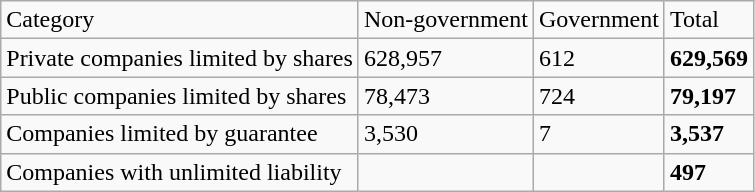<table Class="wikitable">
<tr>
<td>Category</td>
<td>Non-government</td>
<td>Government</td>
<td>Total</td>
</tr>
<tr>
<td>Private companies limited by shares</td>
<td>628,957</td>
<td>612</td>
<td><strong>629,569</strong></td>
</tr>
<tr>
<td>Public companies limited by shares</td>
<td>78,473</td>
<td>724</td>
<td><strong>79,197</strong></td>
</tr>
<tr>
<td>Companies limited by guarantee</td>
<td>3,530</td>
<td>7</td>
<td><strong>3,537</strong></td>
</tr>
<tr>
<td>Companies with unlimited liability</td>
<td></td>
<td></td>
<td><strong>497</strong></td>
</tr>
</table>
